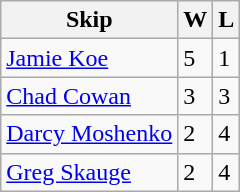<table class="wikitable">
<tr>
<th bgcolor="#efefef">Skip</th>
<th bgcolor="#efefef">W</th>
<th bgcolor="#efefef">L</th>
</tr>
<tr>
<td><a href='#'>Jamie Koe</a></td>
<td>5</td>
<td>1</td>
</tr>
<tr>
<td><a href='#'>Chad Cowan</a></td>
<td>3</td>
<td>3</td>
</tr>
<tr>
<td><a href='#'>Darcy Moshenko</a></td>
<td>2</td>
<td>4</td>
</tr>
<tr>
<td><a href='#'>Greg Skauge</a></td>
<td>2</td>
<td>4</td>
</tr>
</table>
